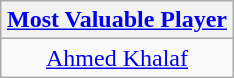<table class=wikitable style="text-align:center; margin:auto">
<tr>
<th><a href='#'>Most Valuable Player</a></th>
</tr>
<tr>
<td> <a href='#'>Ahmed Khalaf</a></td>
</tr>
</table>
